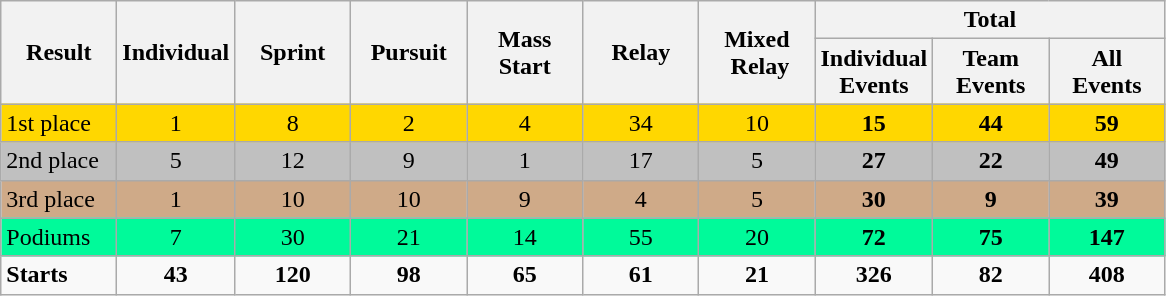<table class="wikitable" style="text-align: center;">
<tr>
<th style="width:70px;" rowspan="2">Result</th>
<th style="width:70px;" rowspan="2">Individual</th>
<th style="width:70px;" rowspan="2">Sprint</th>
<th style="width:70px;" rowspan="2">Pursuit</th>
<th style="width:70px;" rowspan="2">Mass Start</th>
<th style="width:70px;" rowspan="2">Relay</th>
<th style="width:70px;" rowspan="2">Mixed<br> Relay</th>
<th style="width:70px;" colspan="3">Total</th>
</tr>
<tr>
<th style="width:70px;">Individual Events</th>
<th style="width:70px;">Team Events</th>
<th style="width:70px;">All Events</th>
</tr>
<tr style="background:gold;">
<td align=left>1st place</td>
<td>1</td>
<td>8</td>
<td>2</td>
<td>4</td>
<td>34</td>
<td>10</td>
<td><strong>15</strong></td>
<td><strong>44</strong></td>
<td><strong>59</strong></td>
</tr>
<tr style="background:silver;">
<td align=left>2nd place</td>
<td>5</td>
<td>12</td>
<td>9</td>
<td>1</td>
<td>17</td>
<td>5</td>
<td><strong>27</strong></td>
<td><strong>22</strong></td>
<td><strong>49</strong></td>
</tr>
<tr style="background:#cfaa88;">
<td align=left>3rd place</td>
<td>1</td>
<td>10</td>
<td>10</td>
<td>9</td>
<td>4</td>
<td>5</td>
<td><strong>30</strong></td>
<td><strong>9</strong></td>
<td><strong>39</strong></td>
</tr>
<tr style="background:#00FA9A;">
<td align=left>Podiums</td>
<td>7</td>
<td>30</td>
<td>21</td>
<td>14</td>
<td>55</td>
<td>20</td>
<td><strong>72</strong></td>
<td><strong>75</strong></td>
<td><strong>147</strong></td>
</tr>
<tr>
<td align=left><strong>Starts</strong></td>
<td><strong>43</strong></td>
<td><strong>120</strong></td>
<td><strong>98</strong></td>
<td><strong>65</strong></td>
<td><strong>61</strong></td>
<td><strong>21</strong></td>
<td><strong>326</strong></td>
<td><strong>82</strong></td>
<td><strong>408</strong></td>
</tr>
</table>
